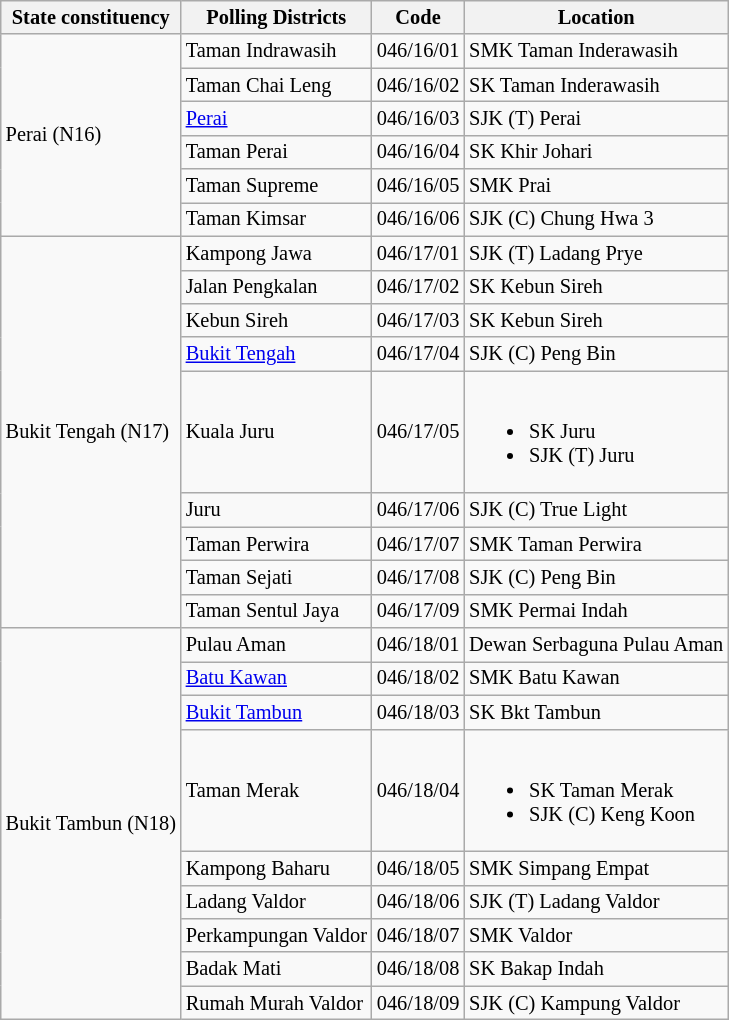<table class="wikitable sortable mw-collapsible" style="white-space:nowrap;font-size:85%">
<tr>
<th>State constituency</th>
<th>Polling Districts</th>
<th>Code</th>
<th>Location</th>
</tr>
<tr>
<td rowspan="6">Perai (N16)</td>
<td>Taman Indrawasih</td>
<td>046/16/01</td>
<td>SMK Taman Inderawasih</td>
</tr>
<tr>
<td>Taman Chai Leng</td>
<td>046/16/02</td>
<td>SK Taman Inderawasih</td>
</tr>
<tr>
<td><a href='#'>Perai</a></td>
<td>046/16/03</td>
<td>SJK (T) Perai</td>
</tr>
<tr>
<td>Taman Perai</td>
<td>046/16/04</td>
<td>SK Khir Johari</td>
</tr>
<tr>
<td>Taman Supreme</td>
<td>046/16/05</td>
<td>SMK Prai</td>
</tr>
<tr>
<td>Taman Kimsar</td>
<td>046/16/06</td>
<td>SJK (C) Chung Hwa 3</td>
</tr>
<tr>
<td rowspan="9">Bukit Tengah (N17)</td>
<td>Kampong Jawa</td>
<td>046/17/01</td>
<td>SJK (T) Ladang Prye</td>
</tr>
<tr>
<td>Jalan Pengkalan</td>
<td>046/17/02</td>
<td>SK Kebun Sireh</td>
</tr>
<tr>
<td>Kebun Sireh</td>
<td>046/17/03</td>
<td>SK Kebun Sireh</td>
</tr>
<tr>
<td><a href='#'>Bukit Tengah</a></td>
<td>046/17/04</td>
<td>SJK (C) Peng Bin</td>
</tr>
<tr>
<td>Kuala Juru</td>
<td>046/17/05</td>
<td><br><ul><li>SK Juru</li><li>SJK (T) Juru</li></ul></td>
</tr>
<tr>
<td>Juru</td>
<td>046/17/06</td>
<td>SJK (C) True Light</td>
</tr>
<tr>
<td>Taman Perwira</td>
<td>046/17/07</td>
<td>SMK Taman Perwira</td>
</tr>
<tr>
<td>Taman Sejati</td>
<td>046/17/08</td>
<td>SJK (C) Peng Bin</td>
</tr>
<tr>
<td>Taman Sentul Jaya</td>
<td>046/17/09</td>
<td>SMK Permai Indah</td>
</tr>
<tr>
<td rowspan="9">Bukit Tambun (N18)</td>
<td>Pulau Aman</td>
<td>046/18/01</td>
<td>Dewan Serbaguna Pulau Aman</td>
</tr>
<tr>
<td><a href='#'>Batu Kawan</a></td>
<td>046/18/02</td>
<td>SMK Batu Kawan</td>
</tr>
<tr>
<td><a href='#'>Bukit Tambun</a></td>
<td>046/18/03</td>
<td>SK Bkt Tambun</td>
</tr>
<tr>
<td>Taman Merak</td>
<td>046/18/04</td>
<td><br><ul><li>SK Taman Merak</li><li>SJK (C) Keng Koon</li></ul></td>
</tr>
<tr>
<td>Kampong Baharu</td>
<td>046/18/05</td>
<td>SMK Simpang Empat</td>
</tr>
<tr>
<td>Ladang Valdor</td>
<td>046/18/06</td>
<td>SJK (T) Ladang Valdor</td>
</tr>
<tr>
<td>Perkampungan Valdor</td>
<td>046/18/07</td>
<td>SMK Valdor</td>
</tr>
<tr>
<td>Badak Mati</td>
<td>046/18/08</td>
<td>SK Bakap Indah</td>
</tr>
<tr>
<td>Rumah Murah Valdor</td>
<td>046/18/09</td>
<td>SJK (C) Kampung Valdor</td>
</tr>
</table>
